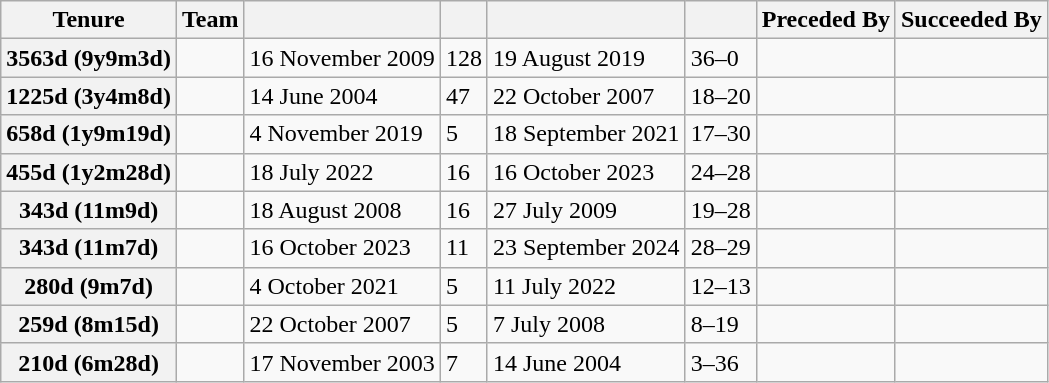<table class="wikitable sortable" text-align=left>
<tr>
<th>Tenure</th>
<th>Team</th>
<th></th>
<th></th>
<th></th>
<th></th>
<th>Preceded By</th>
<th>Succeeded By</th>
</tr>
<tr>
<th>3563d (9y9m3d)</th>
<td></td>
<td>16 November 2009</td>
<td>128</td>
<td>19 August 2019</td>
<td>36–0 </td>
<td></td>
<td></td>
</tr>
<tr>
<th>1225d (3y4m8d)</th>
<td></td>
<td>14 June 2004</td>
<td>47</td>
<td>22 October 2007</td>
<td>18–20 </td>
<td></td>
<td></td>
</tr>
<tr>
<th>658d (1y9m19d)</th>
<td></td>
<td>4 November 2019</td>
<td>5</td>
<td>18 September 2021</td>
<td>17–30 </td>
<td></td>
<td></td>
</tr>
<tr>
<th>455d (1y2m28d)</th>
<td></td>
<td>18 July 2022</td>
<td>16</td>
<td>16 October 2023</td>
<td>24–28 </td>
<td></td>
<td></td>
</tr>
<tr>
<th>343d (11m9d)</th>
<td></td>
<td>18 August 2008</td>
<td>16</td>
<td>27 July 2009</td>
<td>19–28 </td>
<td></td>
<td></td>
</tr>
<tr>
<th>343d (11m7d)</th>
<td></td>
<td>16 October 2023</td>
<td>11</td>
<td>23 September 2024</td>
<td>28–29 </td>
<td></td>
<td></td>
</tr>
<tr>
<th>280d (9m7d)</th>
<td></td>
<td>4 October 2021</td>
<td>5</td>
<td>11 July 2022</td>
<td>12–13 </td>
<td></td>
<td></td>
</tr>
<tr>
<th>259d (8m15d)</th>
<td></td>
<td>22 October 2007</td>
<td>5</td>
<td>7 July 2008</td>
<td>8–19 </td>
<td></td>
<td></td>
</tr>
<tr>
<th>210d (6m28d)</th>
<td></td>
<td>17 November 2003</td>
<td>7</td>
<td>14 June 2004</td>
<td>3–36 </td>
<td></td>
<td></td>
</tr>
</table>
